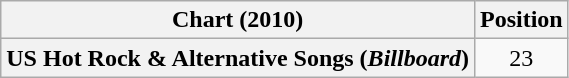<table class="wikitable plainrowheaders" style="text-align:center">
<tr>
<th scope="col">Chart (2010)</th>
<th scope="col">Position</th>
</tr>
<tr>
<th scope="row">US Hot Rock & Alternative Songs (<em>Billboard</em>)</th>
<td>23</td>
</tr>
</table>
